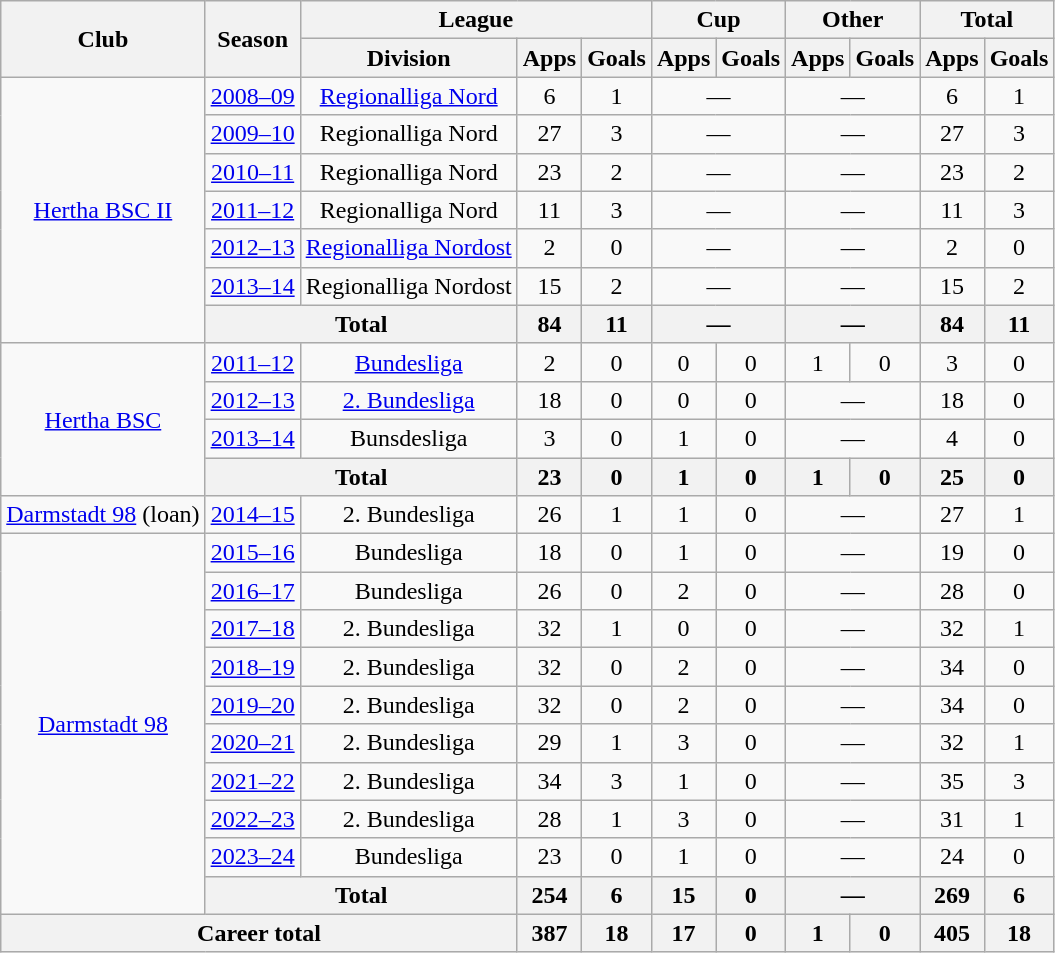<table class="wikitable" style="text-align:center">
<tr>
<th rowspan="2">Club</th>
<th rowspan="2">Season</th>
<th colspan="3">League</th>
<th colspan="2">Cup</th>
<th colspan="2">Other</th>
<th colspan="2">Total</th>
</tr>
<tr>
<th>Division</th>
<th>Apps</th>
<th>Goals</th>
<th>Apps</th>
<th>Goals</th>
<th>Apps</th>
<th>Goals</th>
<th>Apps</th>
<th>Goals</th>
</tr>
<tr>
<td rowspan="7"><a href='#'>Hertha BSC II</a></td>
<td><a href='#'>2008–09</a></td>
<td><a href='#'>Regionalliga Nord</a></td>
<td>6</td>
<td>1</td>
<td colspan="2">—</td>
<td colspan="2">—</td>
<td>6</td>
<td>1</td>
</tr>
<tr>
<td><a href='#'>2009–10</a></td>
<td>Regionalliga Nord</td>
<td>27</td>
<td>3</td>
<td colspan="2">—</td>
<td colspan="2">—</td>
<td>27</td>
<td>3</td>
</tr>
<tr>
<td><a href='#'>2010–11</a></td>
<td>Regionalliga Nord</td>
<td>23</td>
<td>2</td>
<td colspan="2">—</td>
<td colspan="2">—</td>
<td>23</td>
<td>2</td>
</tr>
<tr>
<td><a href='#'>2011–12</a></td>
<td>Regionalliga Nord</td>
<td>11</td>
<td>3</td>
<td colspan="2">—</td>
<td colspan="2">—</td>
<td>11</td>
<td>3</td>
</tr>
<tr>
<td><a href='#'>2012–13</a></td>
<td><a href='#'>Regionalliga Nordost</a></td>
<td>2</td>
<td>0</td>
<td colspan="2">—</td>
<td colspan="2">—</td>
<td>2</td>
<td>0</td>
</tr>
<tr>
<td><a href='#'>2013–14</a></td>
<td>Regionalliga Nordost</td>
<td>15</td>
<td>2</td>
<td colspan="2">—</td>
<td colspan="2">—</td>
<td>15</td>
<td>2</td>
</tr>
<tr>
<th colspan="2">Total</th>
<th>84</th>
<th>11</th>
<th colspan="2">—</th>
<th colspan="2">—</th>
<th>84</th>
<th>11</th>
</tr>
<tr>
<td rowspan="4"><a href='#'>Hertha BSC</a></td>
<td><a href='#'>2011–12</a></td>
<td><a href='#'>Bundesliga</a></td>
<td>2</td>
<td>0</td>
<td>0</td>
<td>0</td>
<td>1</td>
<td>0</td>
<td>3</td>
<td>0</td>
</tr>
<tr>
<td><a href='#'>2012–13</a></td>
<td><a href='#'>2. Bundesliga</a></td>
<td>18</td>
<td>0</td>
<td>0</td>
<td>0</td>
<td colspan="2">—</td>
<td>18</td>
<td>0</td>
</tr>
<tr>
<td><a href='#'>2013–14</a></td>
<td>Bunsdesliga</td>
<td>3</td>
<td>0</td>
<td>1</td>
<td>0</td>
<td colspan="2">—</td>
<td>4</td>
<td>0</td>
</tr>
<tr>
<th colspan="2">Total</th>
<th>23</th>
<th>0</th>
<th>1</th>
<th>0</th>
<th>1</th>
<th>0</th>
<th>25</th>
<th>0</th>
</tr>
<tr>
<td><a href='#'>Darmstadt 98</a> (loan)</td>
<td><a href='#'>2014–15</a></td>
<td>2. Bundesliga</td>
<td>26</td>
<td>1</td>
<td>1</td>
<td>0</td>
<td colspan="2">—</td>
<td>27</td>
<td>1</td>
</tr>
<tr>
<td rowspan="10"><a href='#'>Darmstadt 98</a></td>
<td><a href='#'>2015–16</a></td>
<td>Bundesliga</td>
<td>18</td>
<td>0</td>
<td>1</td>
<td>0</td>
<td colspan="2">—</td>
<td>19</td>
<td>0</td>
</tr>
<tr>
<td><a href='#'>2016–17</a></td>
<td>Bundesliga</td>
<td>26</td>
<td>0</td>
<td>2</td>
<td>0</td>
<td colspan="2">—</td>
<td>28</td>
<td>0</td>
</tr>
<tr>
<td><a href='#'>2017–18</a></td>
<td>2. Bundesliga</td>
<td>32</td>
<td>1</td>
<td>0</td>
<td>0</td>
<td colspan="2">—</td>
<td>32</td>
<td>1</td>
</tr>
<tr>
<td><a href='#'>2018–19</a></td>
<td>2. Bundesliga</td>
<td>32</td>
<td>0</td>
<td>2</td>
<td>0</td>
<td colspan="2">—</td>
<td>34</td>
<td>0</td>
</tr>
<tr>
<td><a href='#'>2019–20</a></td>
<td>2. Bundesliga</td>
<td>32</td>
<td>0</td>
<td>2</td>
<td>0</td>
<td colspan="2">—</td>
<td>34</td>
<td>0</td>
</tr>
<tr>
<td><a href='#'>2020–21</a></td>
<td>2. Bundesliga</td>
<td>29</td>
<td>1</td>
<td>3</td>
<td>0</td>
<td colspan="2">—</td>
<td>32</td>
<td>1</td>
</tr>
<tr>
<td><a href='#'>2021–22</a></td>
<td>2. Bundesliga</td>
<td>34</td>
<td>3</td>
<td>1</td>
<td>0</td>
<td colspan="2">—</td>
<td>35</td>
<td>3</td>
</tr>
<tr>
<td><a href='#'>2022–23</a></td>
<td>2. Bundesliga</td>
<td>28</td>
<td>1</td>
<td>3</td>
<td>0</td>
<td colspan="2">—</td>
<td>31</td>
<td>1</td>
</tr>
<tr>
<td><a href='#'>2023–24</a></td>
<td>Bundesliga</td>
<td>23</td>
<td>0</td>
<td>1</td>
<td>0</td>
<td colspan="2">—</td>
<td>24</td>
<td>0</td>
</tr>
<tr>
<th colspan="2">Total</th>
<th>254</th>
<th>6</th>
<th>15</th>
<th>0</th>
<th colspan="2">—</th>
<th>269</th>
<th>6</th>
</tr>
<tr>
<th colspan="3">Career total</th>
<th>387</th>
<th>18</th>
<th>17</th>
<th>0</th>
<th>1</th>
<th>0</th>
<th>405</th>
<th>18</th>
</tr>
</table>
